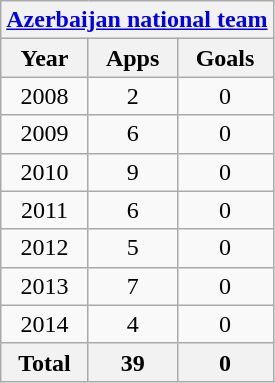<table class="wikitable" style="text-align:center">
<tr>
<th colspan=3><a href='#'>Azerbaijan national team</a></th>
</tr>
<tr>
<th>Year</th>
<th>Apps</th>
<th>Goals</th>
</tr>
<tr>
<td>2008</td>
<td>2</td>
<td>0</td>
</tr>
<tr>
<td>2009</td>
<td>6</td>
<td>0</td>
</tr>
<tr>
<td>2010</td>
<td>9</td>
<td>0</td>
</tr>
<tr>
<td>2011</td>
<td>6</td>
<td>0</td>
</tr>
<tr>
<td>2012</td>
<td>5</td>
<td>0</td>
</tr>
<tr>
<td>2013</td>
<td>7</td>
<td>0</td>
</tr>
<tr>
<td>2014</td>
<td>4</td>
<td>0</td>
</tr>
<tr>
<th>Total</th>
<th>39</th>
<th>0</th>
</tr>
</table>
